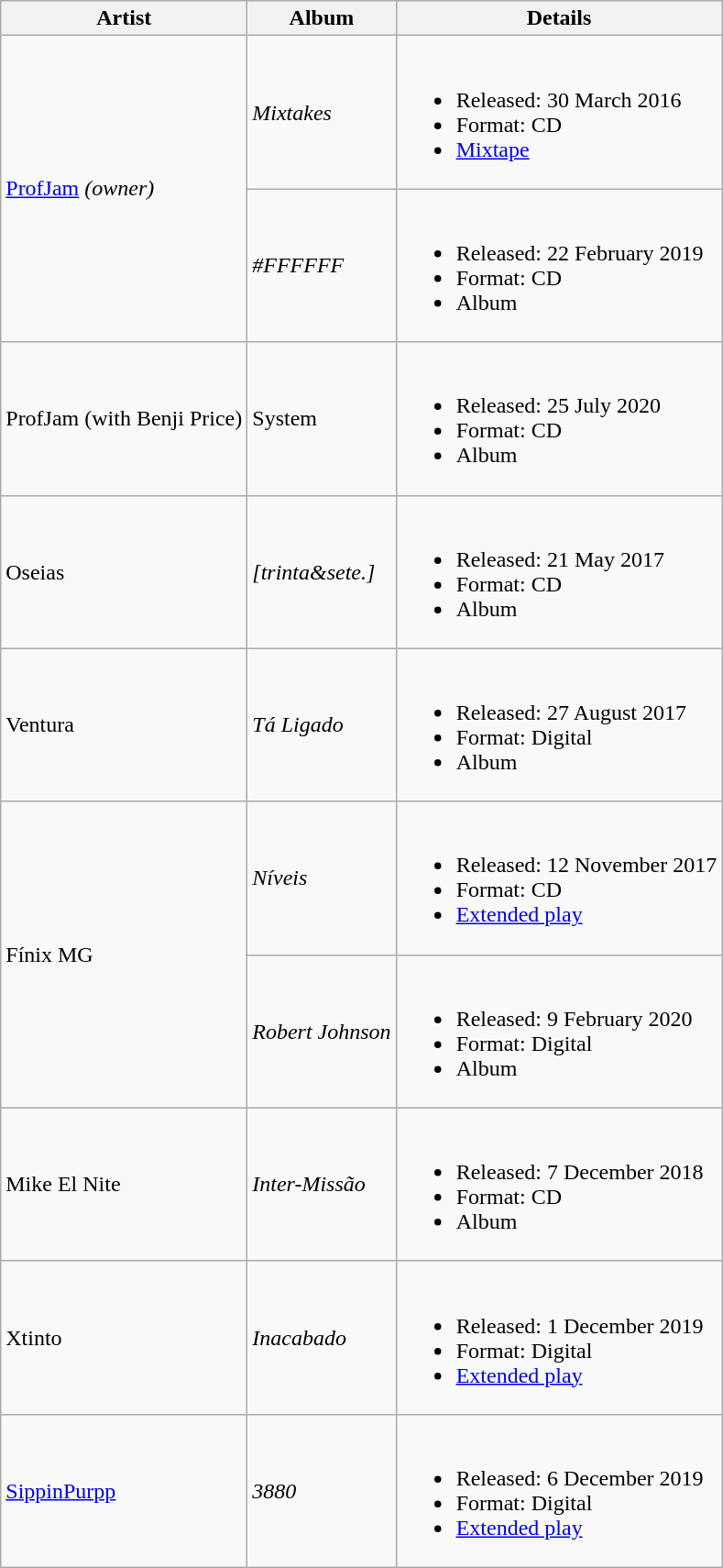<table class="wikitable sortable">
<tr>
<th>Artist</th>
<th>Album</th>
<th class="unsortable">Details</th>
</tr>
<tr>
<td rowspan="2"><a href='#'>ProfJam</a> <em>(owner)</em></td>
<td><em>Mixtakes</em></td>
<td><br><ul><li>Released: 30 March 2016</li><li>Format: CD</li><li><a href='#'>Mixtape</a></li></ul></td>
</tr>
<tr>
<td><em>#FFFFFF</em></td>
<td><br><ul><li>Released: 22 February 2019</li><li>Format: CD</li><li>Album</li></ul></td>
</tr>
<tr>
<td>ProfJam (with Benji Price)</td>
<td>System</td>
<td><br><ul><li>Released: 25 July 2020</li><li>Format: CD</li><li>Album</li></ul></td>
</tr>
<tr>
<td>Oseias</td>
<td><em>[trinta&sete.]</em></td>
<td><br><ul><li>Released: 21 May 2017</li><li>Format: CD</li><li>Album</li></ul></td>
</tr>
<tr>
<td>Ventura</td>
<td><em>Tá Ligado</em></td>
<td><br><ul><li>Released:  27 August 2017</li><li>Format: Digital</li><li>Album</li></ul></td>
</tr>
<tr>
<td rowspan="2">Fínix MG</td>
<td><em>Níveis</em></td>
<td><br><ul><li>Released:  12 November 2017</li><li>Format: CD</li><li><a href='#'>Extended play</a></li></ul></td>
</tr>
<tr>
<td><em>Robert Johnson</em></td>
<td><br><ul><li>Released: 9 February 2020</li><li>Format: Digital</li><li>Album</li></ul></td>
</tr>
<tr>
<td>Mike El Nite</td>
<td><em>Inter-Missão</em></td>
<td><br><ul><li>Released: 7 December 2018</li><li>Format: CD</li><li>Album</li></ul></td>
</tr>
<tr>
<td>Xtinto</td>
<td><em>Inacabado</em></td>
<td><br><ul><li>Released: 1 December 2019</li><li>Format: Digital</li><li><a href='#'>Extended play</a></li></ul></td>
</tr>
<tr>
<td><a href='#'>SippinPurpp</a></td>
<td><em>3880</em></td>
<td><br><ul><li>Released: 6 December 2019</li><li>Format: Digital</li><li><a href='#'>Extended play</a></li></ul></td>
</tr>
</table>
